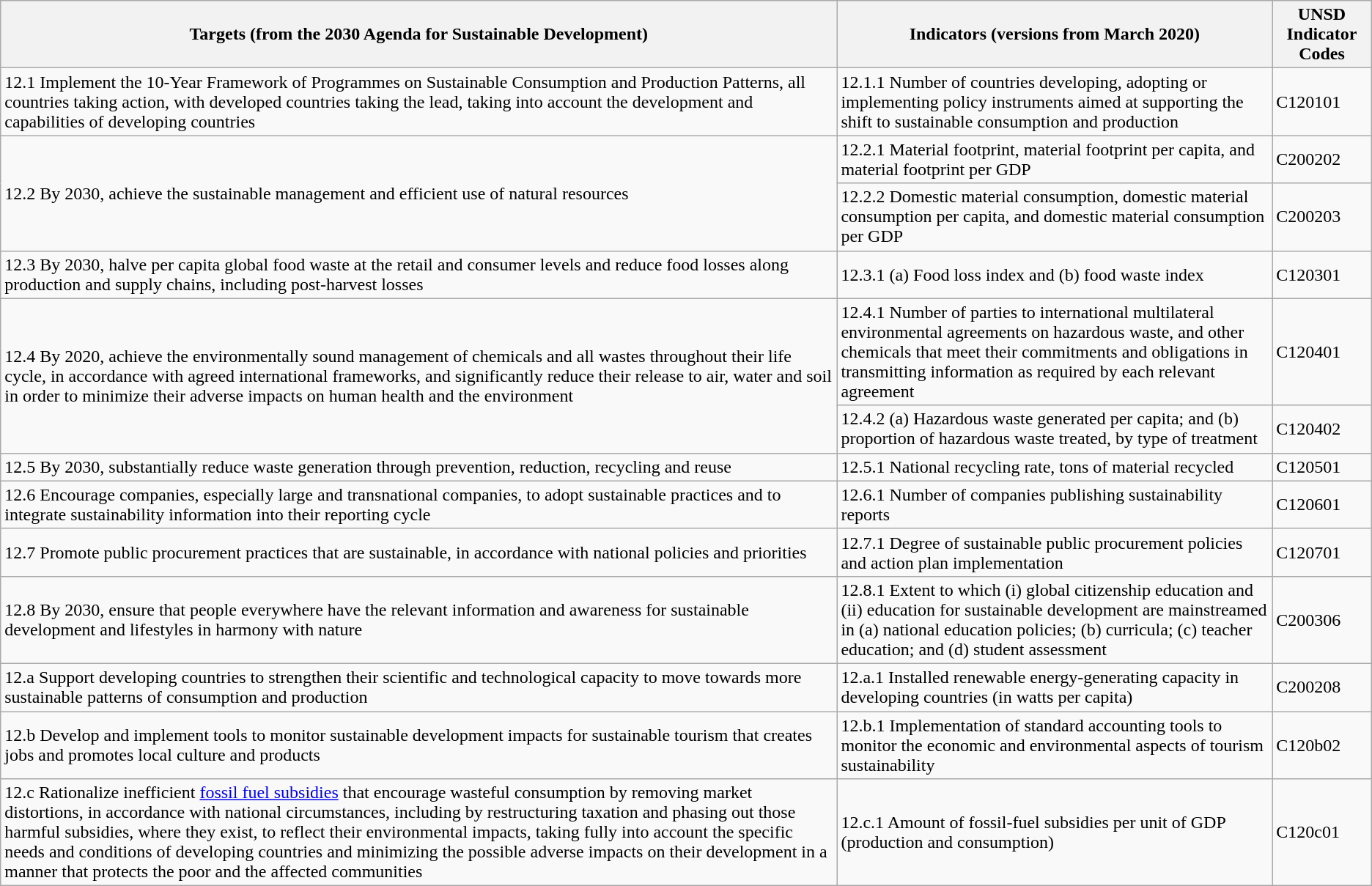<table class="wikitable">
<tr>
<th>Targets (from the 2030 Agenda for Sustainable Development)</th>
<th>Indicators (versions from March 2020)</th>
<th>UNSD Indicator Codes </th>
</tr>
<tr>
<td>12.1 Implement the 10‑Year Framework of Programmes on Sustainable Consumption and Production Patterns, all countries taking action, with developed countries taking the lead, taking into account the development and capabilities of developing countries</td>
<td>12.1.1 Number of countries developing, adopting or implementing policy instruments aimed at supporting the shift to sustainable consumption and production</td>
<td>C120101</td>
</tr>
<tr>
<td colspan="1" rowspan="2">12.2 By 2030, achieve the sustainable management and efficient use of natural resources</td>
<td>12.2.1 Material footprint, material footprint per capita, and material footprint per GDP</td>
<td>C200202</td>
</tr>
<tr>
<td>12.2.2 Domestic material consumption, domestic material consumption per capita, and domestic material consumption per GDP</td>
<td>C200203</td>
</tr>
<tr>
<td>12.3 By 2030, halve per capita global food waste at the retail and consumer levels and reduce food losses along production and supply chains, including post-harvest losses</td>
<td>12.3.1 (a) Food loss index and (b) food waste index</td>
<td>C120301</td>
</tr>
<tr>
<td colspan="1" rowspan="2">12.4 By 2020, achieve the environmentally sound management of chemicals and all wastes throughout their life cycle, in accordance with agreed international frameworks, and significantly reduce their release to air, water and soil in order to minimize their adverse impacts on human health and the environment</td>
<td>12.4.1 Number of parties to international multilateral environmental agreements on hazardous waste, and other chemicals that meet their commitments and obligations in transmitting information as required by each relevant agreement</td>
<td>C120401</td>
</tr>
<tr>
<td>12.4.2 (a) Hazardous waste generated per capita; and (b) proportion of hazardous waste treated, by type of treatment</td>
<td>C120402</td>
</tr>
<tr>
<td>12.5 By 2030, substantially reduce waste generation through prevention, reduction, recycling and reuse</td>
<td>12.5.1 National recycling rate, tons of material recycled</td>
<td>C120501</td>
</tr>
<tr>
<td>12.6 Encourage companies, especially large and transnational companies, to adopt sustainable practices and to integrate sustainability information into their reporting cycle</td>
<td>12.6.1 Number of companies publishing sustainability reports</td>
<td>C120601</td>
</tr>
<tr>
<td>12.7 Promote public procurement practices that are sustainable, in accordance with national policies and priorities</td>
<td>12.7.1 Degree of sustainable public procurement policies and action plan implementation</td>
<td>C120701</td>
</tr>
<tr>
<td>12.8 By 2030, ensure that people everywhere have the relevant information and awareness for sustainable development and lifestyles in harmony with nature</td>
<td>12.8.1 Extent to which (i) global citizenship education and (ii) education for sustainable development are mainstreamed in (a) national education policies; (b) curricula; (c) teacher education; and (d) student assessment</td>
<td>C200306</td>
</tr>
<tr>
<td>12.a Support developing countries to strengthen their scientific and technological capacity to move towards more sustainable patterns of consumption and production</td>
<td>12.a.1 Installed renewable energy-generating capacity in developing countries (in watts per capita)</td>
<td>C200208</td>
</tr>
<tr>
<td>12.b Develop and implement tools to monitor sustainable development impacts for sustainable tourism that creates jobs and promotes local culture and products</td>
<td>12.b.1 Implementation of standard accounting tools to monitor the economic and environmental aspects of tourism sustainability</td>
<td>C120b02</td>
</tr>
<tr>
<td>12.c Rationalize inefficient <a href='#'>fossil fuel subsidies</a> that encourage wasteful consumption by removing market distortions, in accordance with national circumstances, including by restructuring taxation and phasing out those harmful subsidies, where they exist, to reflect their environmental impacts, taking fully into account the specific needs and conditions of developing countries and minimizing the possible adverse impacts on their development in a manner that protects the poor and the affected communities</td>
<td>12.c.1 Amount of fossil-fuel subsidies per unit of GDP (production and consumption)</td>
<td>C120c01</td>
</tr>
</table>
